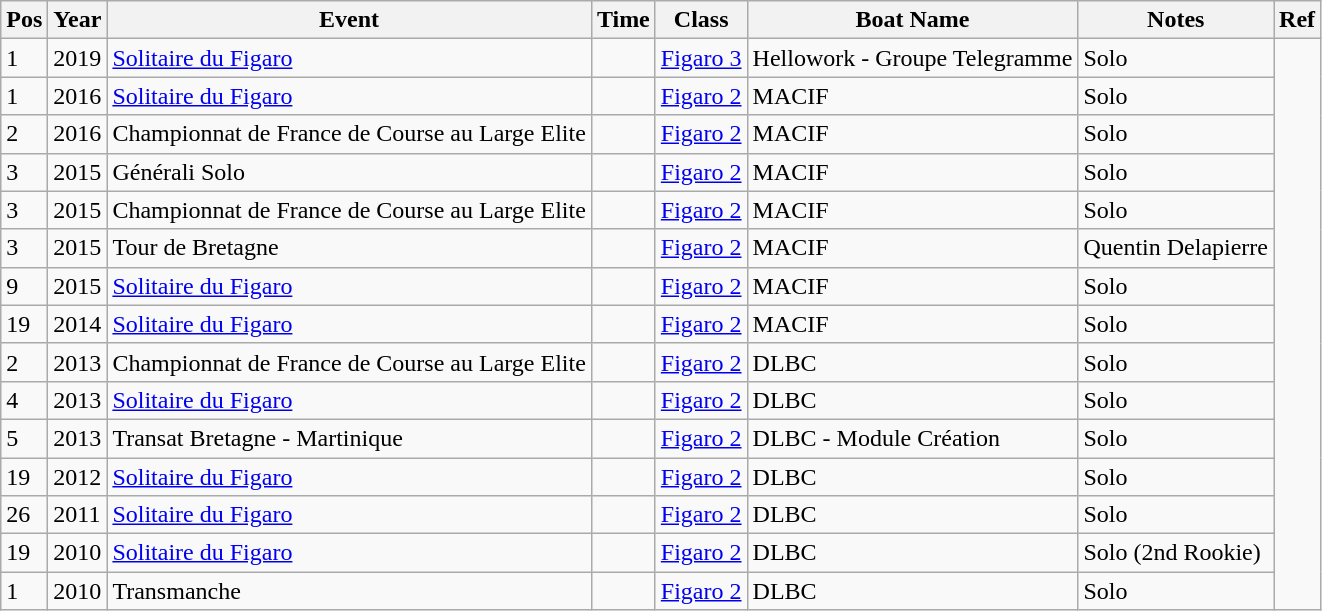<table class="wikitable sortable">
<tr>
<th>Pos</th>
<th>Year</th>
<th>Event</th>
<th>Time</th>
<th>Class</th>
<th>Boat Name</th>
<th>Notes</th>
<th>Ref</th>
</tr>
<tr>
<td>1</td>
<td>2019</td>
<td><a href='#'>Solitaire du Figaro</a></td>
<td></td>
<td><a href='#'>Figaro 3</a></td>
<td>Hellowork - Groupe Telegramme</td>
<td>Solo</td>
</tr>
<tr>
<td>1</td>
<td>2016</td>
<td><a href='#'>Solitaire du Figaro</a></td>
<td></td>
<td><a href='#'>Figaro 2</a></td>
<td>MACIF</td>
<td>Solo</td>
</tr>
<tr>
<td>2</td>
<td>2016</td>
<td>Championnat de France de Course au Large Elite</td>
<td></td>
<td><a href='#'>Figaro 2</a></td>
<td>MACIF</td>
<td>Solo</td>
</tr>
<tr>
<td>3</td>
<td>2015</td>
<td>Générali Solo</td>
<td></td>
<td><a href='#'>Figaro 2</a></td>
<td>MACIF</td>
<td>Solo</td>
</tr>
<tr>
<td>3</td>
<td>2015</td>
<td>Championnat de France de Course au Large Elite</td>
<td></td>
<td><a href='#'>Figaro 2</a></td>
<td>MACIF</td>
<td>Solo</td>
</tr>
<tr>
<td>3</td>
<td>2015</td>
<td>Tour de Bretagne</td>
<td></td>
<td><a href='#'>Figaro 2</a></td>
<td>MACIF</td>
<td>Quentin Delapierre</td>
</tr>
<tr>
<td>9</td>
<td>2015</td>
<td><a href='#'>Solitaire du Figaro</a></td>
<td></td>
<td><a href='#'>Figaro 2</a></td>
<td>MACIF</td>
<td>Solo</td>
</tr>
<tr>
<td>19</td>
<td>2014</td>
<td><a href='#'>Solitaire du Figaro</a></td>
<td></td>
<td><a href='#'>Figaro 2</a></td>
<td>MACIF</td>
<td>Solo</td>
</tr>
<tr>
<td>2</td>
<td>2013</td>
<td>Championnat de France de Course au Large Elite</td>
<td></td>
<td><a href='#'>Figaro 2</a></td>
<td>DLBC</td>
<td>Solo</td>
</tr>
<tr>
<td>4</td>
<td>2013</td>
<td><a href='#'>Solitaire du Figaro</a></td>
<td></td>
<td><a href='#'>Figaro 2</a></td>
<td>DLBC</td>
<td>Solo</td>
</tr>
<tr>
<td>5</td>
<td>2013</td>
<td>Transat Bretagne - Martinique</td>
<td></td>
<td><a href='#'>Figaro 2</a></td>
<td>DLBC - Module Création</td>
<td>Solo</td>
</tr>
<tr>
<td>19</td>
<td>2012</td>
<td><a href='#'>Solitaire du Figaro</a></td>
<td></td>
<td><a href='#'>Figaro 2</a></td>
<td>DLBC</td>
<td>Solo</td>
</tr>
<tr>
<td>26</td>
<td>2011</td>
<td><a href='#'>Solitaire du Figaro</a></td>
<td></td>
<td><a href='#'>Figaro 2</a></td>
<td>DLBC</td>
<td>Solo</td>
</tr>
<tr>
<td>19</td>
<td>2010</td>
<td><a href='#'>Solitaire du Figaro</a></td>
<td></td>
<td><a href='#'>Figaro 2</a></td>
<td>DLBC</td>
<td>Solo (2nd Rookie)</td>
</tr>
<tr>
<td>1</td>
<td>2010</td>
<td>Transmanche</td>
<td></td>
<td><a href='#'>Figaro 2</a></td>
<td>DLBC</td>
<td>Solo</td>
</tr>
</table>
